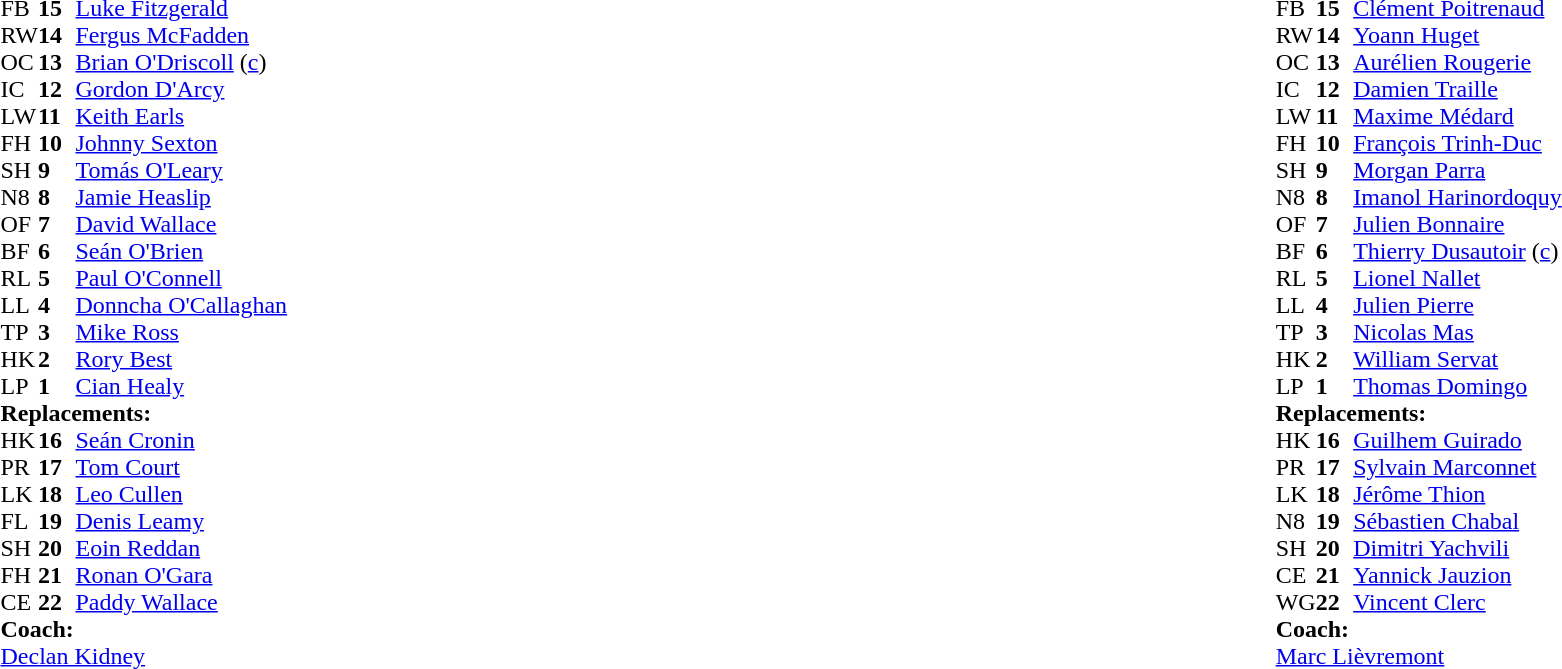<table width="100%">
<tr>
<td valign="top" width="50%"><br><table cellspacing="0" cellpadding="0">
<tr>
<th width="25"></th>
<th width="25"></th>
</tr>
<tr>
<td>FB</td>
<td><strong>15</strong></td>
<td><a href='#'>Luke Fitzgerald</a></td>
</tr>
<tr>
<td>RW</td>
<td><strong>14</strong></td>
<td><a href='#'>Fergus McFadden</a></td>
</tr>
<tr>
<td>OC</td>
<td><strong>13</strong></td>
<td><a href='#'>Brian O'Driscoll</a> (<a href='#'>c</a>)</td>
</tr>
<tr>
<td>IC</td>
<td><strong>12</strong></td>
<td><a href='#'>Gordon D'Arcy</a></td>
</tr>
<tr>
<td>LW</td>
<td><strong>11</strong></td>
<td><a href='#'>Keith Earls</a></td>
</tr>
<tr>
<td>FH</td>
<td><strong>10</strong></td>
<td><a href='#'>Johnny Sexton</a></td>
<td></td>
<td></td>
</tr>
<tr>
<td>SH</td>
<td><strong>9</strong></td>
<td><a href='#'>Tomás O'Leary</a></td>
<td></td>
<td></td>
</tr>
<tr>
<td>N8</td>
<td><strong>8</strong></td>
<td><a href='#'>Jamie Heaslip</a></td>
</tr>
<tr>
<td>OF</td>
<td><strong>7</strong></td>
<td><a href='#'>David Wallace</a></td>
</tr>
<tr>
<td>BF</td>
<td><strong>6</strong></td>
<td><a href='#'>Seán O'Brien</a></td>
</tr>
<tr>
<td>RL</td>
<td><strong>5</strong></td>
<td><a href='#'>Paul O'Connell</a></td>
<td></td>
<td></td>
</tr>
<tr>
<td>LL</td>
<td><strong>4</strong></td>
<td><a href='#'>Donncha O'Callaghan</a></td>
</tr>
<tr>
<td>TP</td>
<td><strong>3</strong></td>
<td><a href='#'>Mike Ross</a></td>
</tr>
<tr>
<td>HK</td>
<td><strong>2</strong></td>
<td><a href='#'>Rory Best</a></td>
<td></td>
<td></td>
</tr>
<tr>
<td>LP</td>
<td><strong>1</strong></td>
<td><a href='#'>Cian Healy</a></td>
<td></td>
<td></td>
</tr>
<tr>
<td colspan="3"><strong>Replacements:</strong></td>
</tr>
<tr>
<td>HK</td>
<td><strong>16</strong></td>
<td><a href='#'>Seán Cronin</a></td>
<td></td>
<td></td>
</tr>
<tr>
<td>PR</td>
<td><strong>17</strong></td>
<td><a href='#'>Tom Court</a></td>
<td></td>
<td></td>
</tr>
<tr>
<td>LK</td>
<td><strong>18</strong></td>
<td><a href='#'>Leo Cullen</a></td>
<td></td>
<td></td>
</tr>
<tr>
<td>FL</td>
<td><strong>19</strong></td>
<td><a href='#'>Denis Leamy</a></td>
</tr>
<tr>
<td>SH</td>
<td><strong>20</strong></td>
<td><a href='#'>Eoin Reddan</a></td>
<td></td>
<td></td>
</tr>
<tr>
<td>FH</td>
<td><strong>21</strong></td>
<td><a href='#'>Ronan O'Gara</a></td>
<td></td>
<td></td>
</tr>
<tr>
<td>CE</td>
<td><strong>22</strong></td>
<td><a href='#'>Paddy Wallace</a></td>
</tr>
<tr>
<td colspan="3"><strong>Coach:</strong></td>
</tr>
<tr>
<td colspan="4"> <a href='#'>Declan Kidney</a></td>
</tr>
</table>
</td>
<td valign="top"></td>
<td valign="top" width="50%"><br><table cellspacing="0" cellpadding="0" align="center">
<tr>
<th width="25"></th>
<th width="25"></th>
</tr>
<tr>
<td>FB</td>
<td><strong>15</strong></td>
<td><a href='#'>Clément Poitrenaud</a></td>
<td></td>
<td></td>
</tr>
<tr>
<td>RW</td>
<td><strong>14</strong></td>
<td><a href='#'>Yoann Huget</a></td>
</tr>
<tr>
<td>OC</td>
<td><strong>13</strong></td>
<td><a href='#'>Aurélien Rougerie</a></td>
</tr>
<tr>
<td>IC</td>
<td><strong>12</strong></td>
<td><a href='#'>Damien Traille</a></td>
<td></td>
<td></td>
</tr>
<tr>
<td>LW</td>
<td><strong>11</strong></td>
<td><a href='#'>Maxime Médard</a></td>
</tr>
<tr>
<td>FH</td>
<td><strong>10</strong></td>
<td><a href='#'>François Trinh-Duc</a></td>
</tr>
<tr>
<td>SH</td>
<td><strong>9</strong></td>
<td><a href='#'>Morgan Parra</a></td>
<td></td>
<td></td>
</tr>
<tr>
<td>N8</td>
<td><strong>8</strong></td>
<td><a href='#'>Imanol Harinordoquy</a></td>
</tr>
<tr>
<td>OF</td>
<td><strong>7</strong></td>
<td><a href='#'>Julien Bonnaire</a></td>
<td></td>
<td></td>
</tr>
<tr>
<td>BF</td>
<td><strong>6</strong></td>
<td><a href='#'>Thierry Dusautoir</a> (<a href='#'>c</a>)</td>
</tr>
<tr>
<td>RL</td>
<td><strong>5</strong></td>
<td><a href='#'>Lionel Nallet</a></td>
</tr>
<tr>
<td>LL</td>
<td><strong>4</strong></td>
<td><a href='#'>Julien Pierre</a></td>
<td></td>
<td></td>
</tr>
<tr>
<td>TP</td>
<td><strong>3</strong></td>
<td><a href='#'>Nicolas Mas</a></td>
</tr>
<tr>
<td>HK</td>
<td><strong>2</strong></td>
<td><a href='#'>William Servat</a></td>
</tr>
<tr>
<td>LP</td>
<td><strong>1</strong></td>
<td><a href='#'>Thomas Domingo</a></td>
<td></td>
<td></td>
</tr>
<tr>
<td colspan="3"><strong>Replacements:</strong></td>
</tr>
<tr>
<td>HK</td>
<td><strong>16</strong></td>
<td><a href='#'>Guilhem Guirado</a></td>
</tr>
<tr>
<td>PR</td>
<td><strong>17</strong></td>
<td><a href='#'>Sylvain Marconnet</a></td>
<td></td>
<td></td>
</tr>
<tr>
<td>LK</td>
<td><strong>18</strong></td>
<td><a href='#'>Jérôme Thion</a></td>
<td></td>
<td></td>
</tr>
<tr>
<td>N8</td>
<td><strong>19</strong></td>
<td><a href='#'>Sébastien Chabal</a></td>
<td></td>
<td></td>
</tr>
<tr>
<td>SH</td>
<td><strong>20</strong></td>
<td><a href='#'>Dimitri Yachvili</a></td>
<td></td>
<td></td>
</tr>
<tr>
<td>CE</td>
<td><strong>21</strong></td>
<td><a href='#'>Yannick Jauzion</a></td>
<td></td>
<td></td>
</tr>
<tr>
<td>WG</td>
<td><strong>22</strong></td>
<td><a href='#'>Vincent Clerc</a></td>
<td></td>
<td></td>
</tr>
<tr>
<td colspan="3"><strong>Coach:</strong></td>
</tr>
<tr>
<td colspan="4"> <a href='#'>Marc Lièvremont</a></td>
</tr>
</table>
</td>
</tr>
</table>
